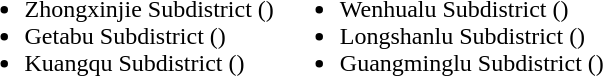<table>
<tr>
<td valign="top"><br><ul><li>Zhongxinjie Subdistrict ()</li><li>Getabu Subdistrict ()</li><li>Kuangqu Subdistrict ()</li></ul></td>
<td valign="top"><br><ul><li>Wenhualu Subdistrict ()</li><li>Longshanlu Subdistrict ()</li><li>Guangminglu Subdistrict ()</li></ul></td>
</tr>
</table>
